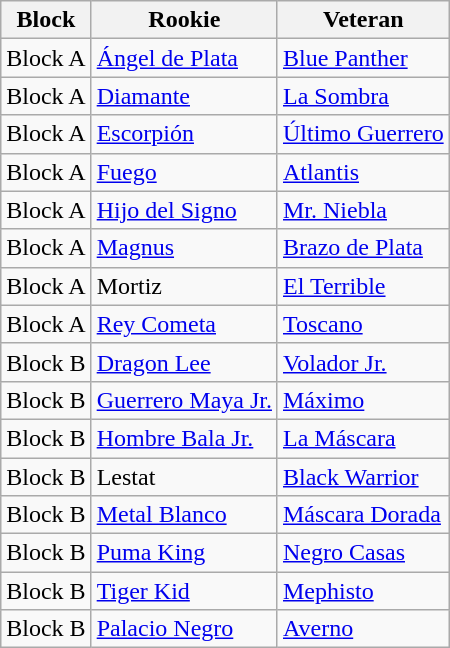<table class="wikitable">
<tr>
<th>Block</th>
<th>Rookie</th>
<th>Veteran</th>
</tr>
<tr>
<td>Block A</td>
<td><a href='#'>Ángel de Plata</a></td>
<td><a href='#'>Blue Panther</a></td>
</tr>
<tr>
<td>Block A</td>
<td><a href='#'>Diamante</a></td>
<td><a href='#'>La Sombra</a></td>
</tr>
<tr>
<td>Block A</td>
<td><a href='#'>Escorpión</a></td>
<td><a href='#'>Último Guerrero</a></td>
</tr>
<tr>
<td>Block A</td>
<td><a href='#'>Fuego</a></td>
<td><a href='#'>Atlantis</a></td>
</tr>
<tr>
<td>Block A</td>
<td><a href='#'>Hijo del Signo</a></td>
<td><a href='#'>Mr. Niebla</a></td>
</tr>
<tr>
<td>Block A</td>
<td><a href='#'>Magnus</a></td>
<td><a href='#'>Brazo de Plata</a></td>
</tr>
<tr>
<td>Block A</td>
<td>Mortiz</td>
<td><a href='#'>El Terrible</a></td>
</tr>
<tr>
<td>Block A</td>
<td><a href='#'>Rey Cometa</a></td>
<td><a href='#'>Toscano</a></td>
</tr>
<tr>
<td>Block B</td>
<td><a href='#'>Dragon Lee</a></td>
<td><a href='#'>Volador Jr.</a></td>
</tr>
<tr>
<td>Block B</td>
<td><a href='#'>Guerrero Maya Jr.</a></td>
<td><a href='#'>Máximo</a></td>
</tr>
<tr>
<td>Block B</td>
<td><a href='#'>Hombre Bala Jr.</a></td>
<td><a href='#'>La Máscara</a></td>
</tr>
<tr>
<td>Block B</td>
<td>Lestat</td>
<td><a href='#'>Black Warrior</a></td>
</tr>
<tr>
<td>Block B</td>
<td><a href='#'>Metal Blanco</a></td>
<td><a href='#'>Máscara Dorada</a></td>
</tr>
<tr>
<td>Block B</td>
<td><a href='#'>Puma King</a></td>
<td><a href='#'>Negro Casas</a></td>
</tr>
<tr>
<td>Block B</td>
<td><a href='#'>Tiger Kid</a></td>
<td><a href='#'>Mephisto</a></td>
</tr>
<tr>
<td>Block B</td>
<td><a href='#'>Palacio Negro</a></td>
<td><a href='#'>Averno</a></td>
</tr>
</table>
